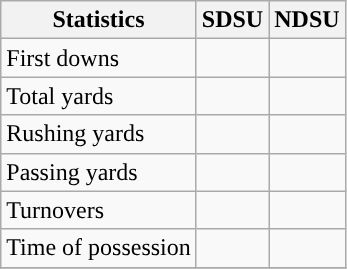<table class="wikitable">
<tr>
<th>Statistics</th>
<th>SDSU</th>
<th>NDSU</th>
</tr>
<tr>
<td>First downs</td>
<td></td>
<td></td>
</tr>
<tr>
<td>Total yards</td>
<td></td>
<td></td>
</tr>
<tr>
<td>Rushing yards</td>
<td></td>
<td></td>
</tr>
<tr>
<td>Passing yards</td>
<td></td>
<td></td>
</tr>
<tr>
<td>Turnovers</td>
<td></td>
<td></td>
</tr>
<tr>
<td>Time of possession</td>
<td></td>
<td></td>
</tr>
<tr>
</tr>
</table>
